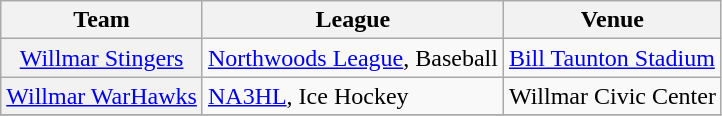<table class="wikitable">
<tr>
<th scope="col">Team</th>
<th scope="col">League</th>
<th scope="col">Venue</th>
</tr>
<tr>
<th scope="row" style="font-weight: normal;"><a href='#'>Willmar Stingers</a></th>
<td><a href='#'>Northwoods League</a>, Baseball</td>
<td><a href='#'>Bill Taunton Stadium</a></td>
</tr>
<tr>
<th scope="row" style="font-weight: normal;"><a href='#'>Willmar WarHawks</a></th>
<td><a href='#'>NA3HL</a>, Ice Hockey</td>
<td>Willmar Civic Center</td>
</tr>
<tr>
</tr>
</table>
